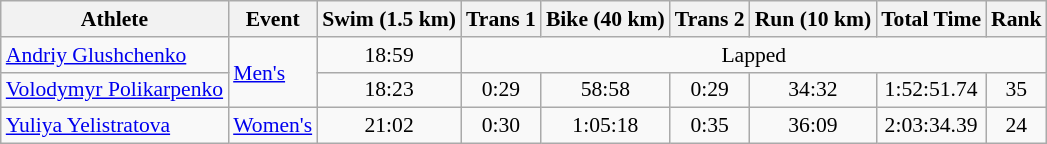<table class="wikitable" style="font-size:90%">
<tr>
<th>Athlete</th>
<th>Event</th>
<th>Swim (1.5 km)</th>
<th>Trans 1</th>
<th>Bike (40 km)</th>
<th>Trans 2</th>
<th>Run (10 km)</th>
<th>Total Time</th>
<th>Rank</th>
</tr>
<tr align=center>
<td align=left><a href='#'>Andriy Glushchenko</a></td>
<td align=left rowspan=2><a href='#'>Men's</a></td>
<td>18:59</td>
<td colspan=6>Lapped</td>
</tr>
<tr align=center>
<td align=left><a href='#'>Volodymyr Polikarpenko</a></td>
<td>18:23</td>
<td>0:29</td>
<td>58:58</td>
<td>0:29</td>
<td>34:32</td>
<td>1:52:51.74</td>
<td>35</td>
</tr>
<tr align=center>
<td align=left><a href='#'>Yuliya Yelistratova</a></td>
<td align=left><a href='#'>Women's</a></td>
<td>21:02</td>
<td>0:30</td>
<td>1:05:18</td>
<td>0:35</td>
<td>36:09</td>
<td>2:03:34.39</td>
<td>24</td>
</tr>
</table>
